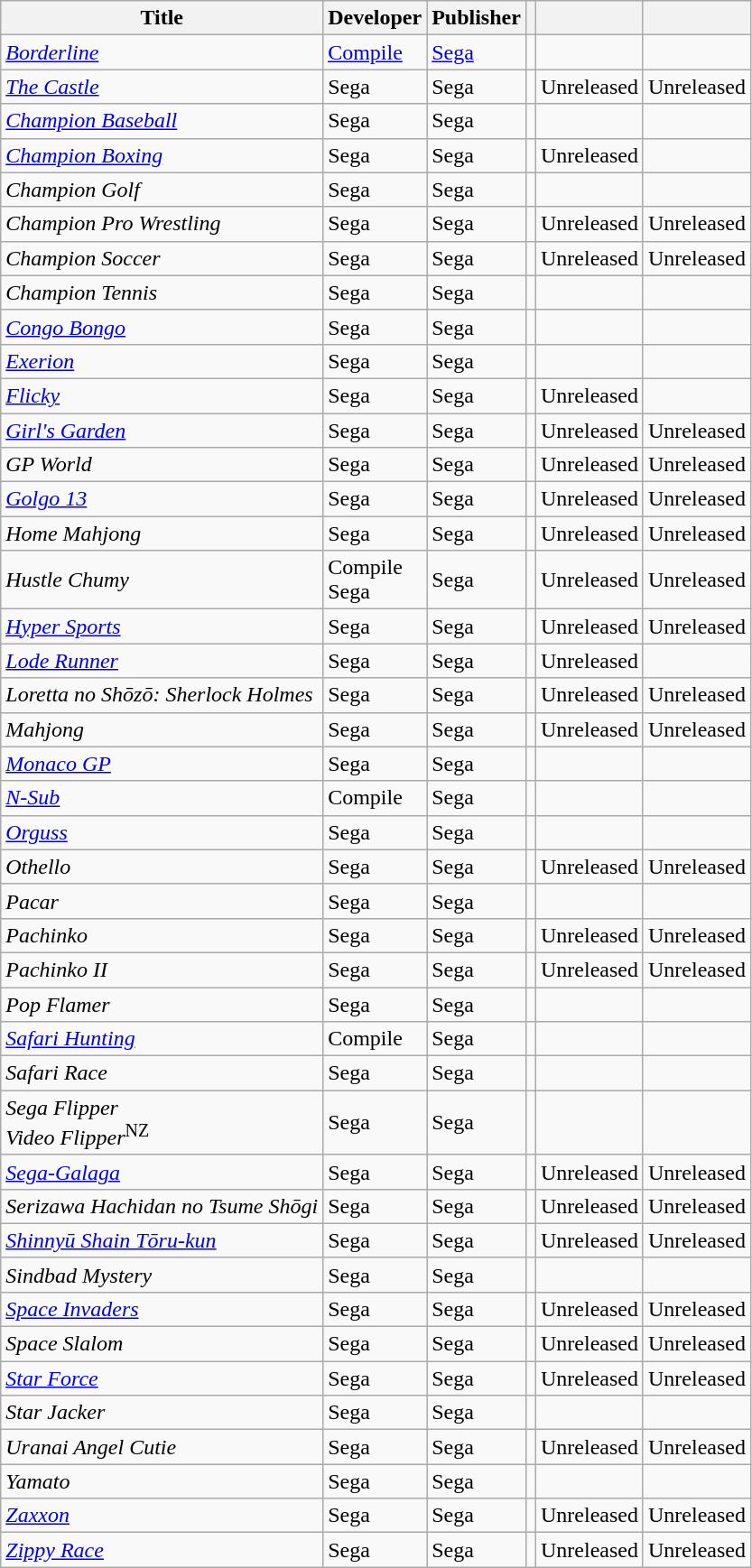<table class="wikitable sortable">
<tr>
<th>Title<br></th>
<th>Developer</th>
<th>Publisher</th>
<th><br></th>
<th></th>
<th></th>
</tr>
<tr>
<td><em><a href='#'>Borderline</a></em></td>
<td><a href='#'>Compile</a></td>
<td><a href='#'>Sega</a></td>
<td></td>
<td></td>
<td></td>
</tr>
<tr>
<td><em><a href='#'>The Castle</a></em></td>
<td>Sega</td>
<td>Sega</td>
<td></td>
<td>Unreleased</td>
<td>Unreleased</td>
</tr>
<tr>
<td><em><a href='#'>Champion Baseball</a></em></td>
<td>Sega</td>
<td>Sega</td>
<td></td>
<td></td>
<td></td>
</tr>
<tr>
<td><em><a href='#'>Champion Boxing</a></em></td>
<td>Sega</td>
<td>Sega</td>
<td></td>
<td>Unreleased</td>
<td></td>
</tr>
<tr>
<td><em>Champion Golf</em></td>
<td>Sega</td>
<td>Sega</td>
<td></td>
<td></td>
<td></td>
</tr>
<tr>
<td><em>Champion Pro Wrestling</em></td>
<td>Sega</td>
<td>Sega</td>
<td></td>
<td>Unreleased</td>
<td>Unreleased</td>
</tr>
<tr>
<td><em>Champion Soccer</em></td>
<td>Sega</td>
<td>Sega</td>
<td></td>
<td>Unreleased</td>
<td>Unreleased</td>
</tr>
<tr>
<td><em>Champion Tennis</em></td>
<td>Sega</td>
<td>Sega</td>
<td></td>
<td></td>
<td></td>
</tr>
<tr>
<td><em><a href='#'>Congo Bongo</a></em></td>
<td>Sega</td>
<td>Sega</td>
<td></td>
<td></td>
<td></td>
</tr>
<tr>
<td><em><a href='#'>Exerion</a></em></td>
<td>Sega</td>
<td>Sega</td>
<td></td>
<td></td>
<td></td>
</tr>
<tr>
<td><em><a href='#'>Flicky</a></em></td>
<td>Sega</td>
<td>Sega</td>
<td></td>
<td>Unreleased</td>
<td></td>
</tr>
<tr>
<td><em><a href='#'>Girl's Garden</a></em></td>
<td>Sega</td>
<td>Sega</td>
<td></td>
<td>Unreleased</td>
<td>Unreleased</td>
</tr>
<tr>
<td><em>GP World</em></td>
<td>Sega</td>
<td>Sega</td>
<td></td>
<td>Unreleased</td>
<td>Unreleased</td>
</tr>
<tr>
<td><em><a href='#'>Golgo 13</a></em></td>
<td>Sega</td>
<td>Sega</td>
<td></td>
<td>Unreleased</td>
<td>Unreleased</td>
</tr>
<tr>
<td><em>Home Mahjong</em></td>
<td>Sega</td>
<td>Sega</td>
<td></td>
<td>Unreleased</td>
<td>Unreleased</td>
</tr>
<tr>
<td><em>Hustle Chumy</em></td>
<td>Compile<br>Sega</td>
<td>Sega</td>
<td></td>
<td>Unreleased</td>
<td>Unreleased</td>
</tr>
<tr>
<td><em><a href='#'>Hyper Sports</a></em></td>
<td>Sega</td>
<td>Sega</td>
<td></td>
<td>Unreleased</td>
<td>Unreleased</td>
</tr>
<tr>
<td><em><a href='#'>Lode Runner</a></em></td>
<td>Sega</td>
<td>Sega</td>
<td></td>
<td>Unreleased</td>
<td></td>
</tr>
<tr>
<td><em>Loretta no Shōzō: Sherlock Holmes</em></td>
<td>Sega</td>
<td>Sega</td>
<td></td>
<td>Unreleased</td>
<td>Unreleased</td>
</tr>
<tr>
<td><em>Mahjong</em></td>
<td>Sega</td>
<td>Sega</td>
<td></td>
<td>Unreleased</td>
<td>Unreleased</td>
</tr>
<tr>
<td><em><a href='#'>Monaco GP</a></em></td>
<td>Sega</td>
<td>Sega</td>
<td></td>
<td></td>
<td></td>
</tr>
<tr>
<td><em><a href='#'>N-Sub</a></em></td>
<td>Compile</td>
<td>Sega</td>
<td></td>
<td></td>
<td></td>
</tr>
<tr>
<td><em><a href='#'>Orguss</a></em></td>
<td>Sega</td>
<td>Sega</td>
<td></td>
<td></td>
<td></td>
</tr>
<tr>
<td><em>Othello</em></td>
<td>Sega</td>
<td>Sega</td>
<td></td>
<td>Unreleased</td>
<td>Unreleased</td>
</tr>
<tr>
<td><em>Pacar</em></td>
<td>Sega</td>
<td>Sega</td>
<td></td>
<td></td>
<td></td>
</tr>
<tr>
<td><em>Pachinko</em></td>
<td>Sega</td>
<td>Sega</td>
<td></td>
<td>Unreleased</td>
<td>Unreleased</td>
</tr>
<tr>
<td><em>Pachinko II</em></td>
<td>Sega</td>
<td>Sega</td>
<td></td>
<td>Unreleased</td>
<td>Unreleased</td>
</tr>
<tr>
<td><em>Pop Flamer</em></td>
<td>Sega</td>
<td>Sega</td>
<td></td>
<td></td>
<td></td>
</tr>
<tr>
<td><em><a href='#'>Safari Hunting</a></em></td>
<td>Compile</td>
<td>Sega</td>
<td></td>
<td></td>
<td></td>
</tr>
<tr>
<td><em>Safari Race</em></td>
<td>Sega</td>
<td>Sega</td>
<td></td>
<td></td>
<td></td>
</tr>
<tr>
<td><em>Sega Flipper</em><br><em>Video Flipper</em><sup>NZ</sup></td>
<td>Sega</td>
<td>Sega</td>
<td></td>
<td></td>
<td></td>
</tr>
<tr>
<td><em><a href='#'>Sega-Galaga</a></em></td>
<td>Sega</td>
<td>Sega</td>
<td></td>
<td>Unreleased</td>
<td>Unreleased</td>
</tr>
<tr>
<td><em>Serizawa Hachidan no Tsume Shōgi</em></td>
<td>Sega</td>
<td>Sega</td>
<td></td>
<td>Unreleased</td>
<td>Unreleased</td>
</tr>
<tr>
<td><em><a href='#'>Shinnyū Shain Tōru-kun</a></em></td>
<td>Sega</td>
<td>Sega</td>
<td></td>
<td>Unreleased</td>
<td>Unreleased</td>
</tr>
<tr>
<td><em>Sindbad Mystery</em></td>
<td>Sega</td>
<td>Sega</td>
<td></td>
<td></td>
<td></td>
</tr>
<tr>
<td><em><a href='#'>Space Invaders</a></em></td>
<td>Sega</td>
<td>Sega</td>
<td></td>
<td>Unreleased</td>
<td>Unreleased</td>
</tr>
<tr>
<td><em>Space Slalom</em></td>
<td>Sega</td>
<td>Sega</td>
<td></td>
<td>Unreleased</td>
<td>Unreleased</td>
</tr>
<tr>
<td><em><a href='#'>Star Force</a></em></td>
<td>Sega</td>
<td>Sega</td>
<td></td>
<td>Unreleased</td>
<td>Unreleased</td>
</tr>
<tr>
<td><em>Star Jacker</em></td>
<td>Sega</td>
<td>Sega</td>
<td></td>
<td></td>
<td></td>
</tr>
<tr>
<td><em>Uranai Angel Cutie</em></td>
<td>Sega</td>
<td>Sega</td>
<td></td>
<td>Unreleased</td>
<td>Unreleased</td>
</tr>
<tr>
<td><em>Yamato</em></td>
<td>Sega</td>
<td>Sega</td>
<td></td>
<td></td>
<td></td>
</tr>
<tr>
<td><em><a href='#'>Zaxxon</a></em></td>
<td>Sega</td>
<td>Sega</td>
<td></td>
<td>Unreleased</td>
<td>Unreleased</td>
</tr>
<tr>
<td><em><a href='#'>Zippy Race</a></em></td>
<td>Sega</td>
<td>Sega</td>
<td></td>
<td>Unreleased</td>
<td>Unreleased</td>
</tr>
</table>
